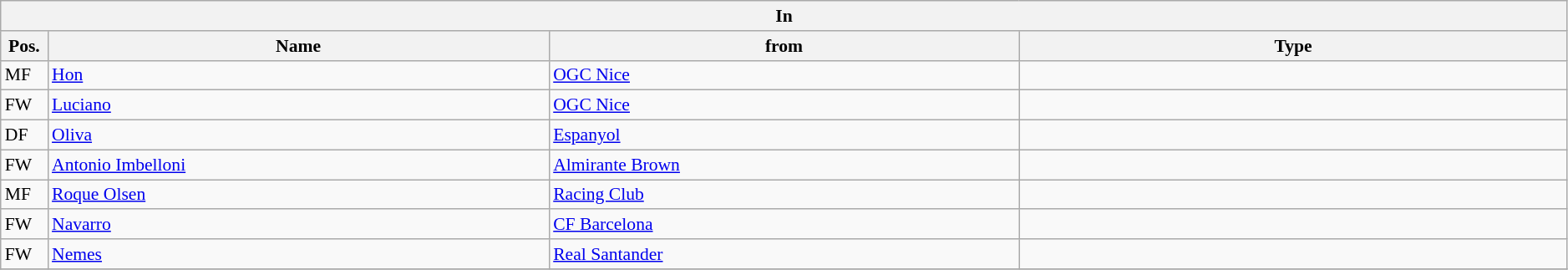<table class="wikitable" style="font-size:90%;width:99%;">
<tr>
<th colspan="4">In</th>
</tr>
<tr>
<th width=3%>Pos.</th>
<th width=32%>Name</th>
<th width=30%>from</th>
<th width=35%>Type</th>
</tr>
<tr>
<td>MF</td>
<td><a href='#'>Hon</a></td>
<td><a href='#'>OGC Nice</a></td>
<td></td>
</tr>
<tr>
<td>FW</td>
<td><a href='#'>Luciano</a></td>
<td><a href='#'>OGC Nice</a></td>
<td></td>
</tr>
<tr>
<td>DF</td>
<td><a href='#'>Oliva</a></td>
<td><a href='#'>Espanyol</a></td>
<td></td>
</tr>
<tr>
<td>FW</td>
<td><a href='#'>Antonio Imbelloni</a></td>
<td><a href='#'>Almirante Brown</a></td>
<td></td>
</tr>
<tr>
<td>MF</td>
<td><a href='#'>Roque Olsen</a></td>
<td><a href='#'>Racing Club</a></td>
<td></td>
</tr>
<tr>
<td>FW</td>
<td><a href='#'>Navarro</a></td>
<td><a href='#'>CF Barcelona</a></td>
<td></td>
</tr>
<tr>
<td>FW</td>
<td><a href='#'>Nemes</a></td>
<td><a href='#'>Real Santander</a></td>
<td></td>
</tr>
<tr>
</tr>
</table>
